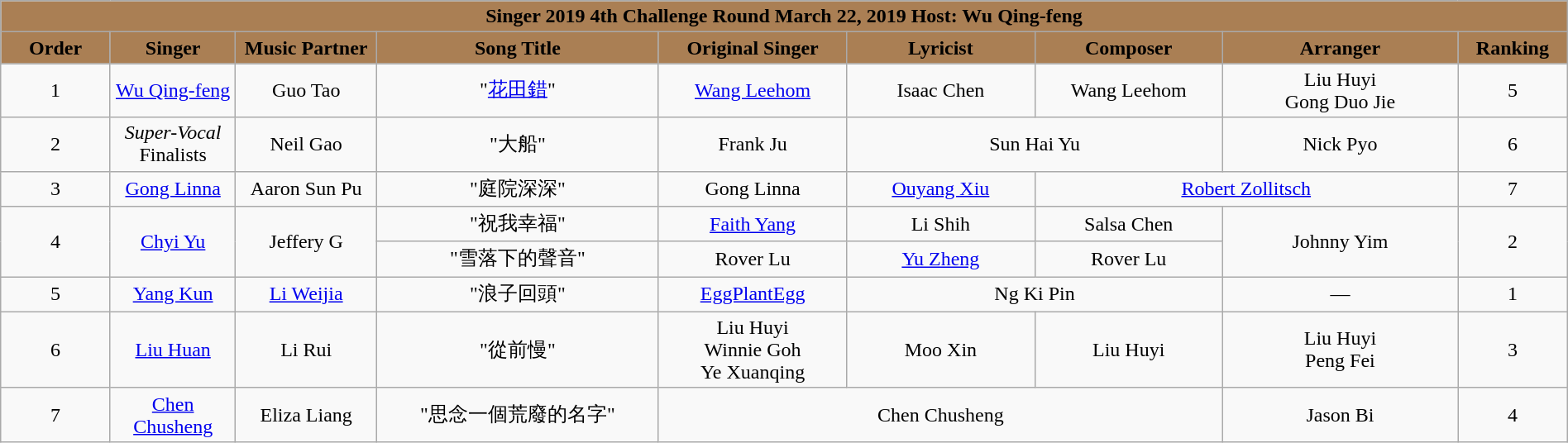<table class="wikitable mw-collapsible" width="100%" style="text-align:center">
<tr align=center style="background:#AA7F54">
<td colspan="9"><div><strong>Singer 2019 4th Challenge Round March 22, 2019 Host: Wu Qing-feng</strong></div></td>
</tr>
<tr style="background:#AA7F54">
<td style="width:7%"><strong>Order</strong></td>
<td style="width:8%"><strong>Singer</strong></td>
<td style="width:9%"><strong>Music Partner</strong></td>
<td style="width:18%"><strong>Song Title</strong></td>
<td style="width:12%"><strong>Original Singer</strong></td>
<td style="width:12% "><strong>Lyricist</strong></td>
<td style="width:12%"><strong>Composer</strong></td>
<td style="width:15%"><strong>Arranger</strong></td>
<td style="width:7%"><strong>Ranking</strong></td>
</tr>
<tr>
<td>1</td>
<td><a href='#'>Wu Qing-feng</a></td>
<td>Guo Tao</td>
<td>"<a href='#'>花田錯</a>"</td>
<td><a href='#'>Wang Leehom</a></td>
<td>Isaac Chen</td>
<td>Wang Leehom</td>
<td>Liu Huyi<br>Gong Duo Jie</td>
<td>5</td>
</tr>
<tr>
<td>2</td>
<td><em>Super-Vocal</em> Finalists</td>
<td>Neil Gao</td>
<td>"大船"</td>
<td>Frank Ju</td>
<td colspan=2>Sun Hai Yu</td>
<td>Nick Pyo</td>
<td>6</td>
</tr>
<tr>
<td>3</td>
<td><a href='#'>Gong Linna</a></td>
<td>Aaron Sun Pu</td>
<td>"庭院深深"</td>
<td>Gong Linna</td>
<td><a href='#'>Ouyang Xiu</a></td>
<td colspan=2><a href='#'>Robert Zollitsch</a></td>
<td>7</td>
</tr>
<tr>
<td rowspan=2>4</td>
<td rowspan=2><a href='#'>Chyi Yu</a></td>
<td rowspan=2>Jeffery G</td>
<td>"祝我幸福"</td>
<td><a href='#'>Faith Yang</a></td>
<td>Li Shih</td>
<td>Salsa Chen</td>
<td rowspan=2>Johnny Yim</td>
<td rowspan=2>2</td>
</tr>
<tr>
<td>"‎雪落下的聲音"</td>
<td>Rover Lu</td>
<td><a href='#'>Yu Zheng</a></td>
<td>Rover Lu</td>
</tr>
<tr>
<td>5</td>
<td><a href='#'>Yang Kun</a></td>
<td><a href='#'>Li Weijia</a></td>
<td>"浪子回頭"</td>
<td><a href='#'>EggPlantEgg</a></td>
<td colspan=2>Ng Ki Pin</td>
<td>—</td>
<td>1</td>
</tr>
<tr>
<td>6</td>
<td><a href='#'>Liu Huan</a></td>
<td>Li Rui</td>
<td>"從前慢"</td>
<td>Liu Huyi<br>Winnie Goh<br>Ye Xuanqing<br></td>
<td>Moo Xin</td>
<td>Liu Huyi</td>
<td>Liu Huyi<br>Peng Fei</td>
<td>3</td>
</tr>
<tr>
<td>7</td>
<td><a href='#'>Chen Chusheng</a></td>
<td>Eliza Liang</td>
<td>"思念一個荒廢的名字"</td>
<td colspan=3>Chen Chusheng</td>
<td>Jason Bi</td>
<td>4</td>
</tr>
</table>
